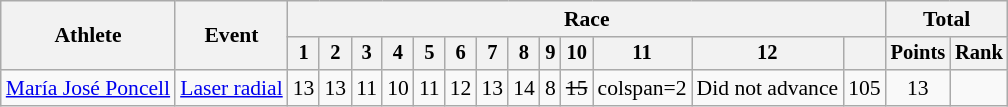<table class=wikitable style=font-size:90%;text-align:center>
<tr>
<th rowspan=2>Athlete</th>
<th rowspan=2>Event</th>
<th colspan=13>Race</th>
<th colspan=2>Total</th>
</tr>
<tr style=font-size:95%>
<th>1</th>
<th>2</th>
<th>3</th>
<th>4</th>
<th>5</th>
<th>6</th>
<th>7</th>
<th>8</th>
<th>9</th>
<th>10</th>
<th>11</th>
<th>12</th>
<th></th>
<th>Points</th>
<th>Rank</th>
</tr>
<tr>
<td align=left><a href='#'>María José Poncell</a></td>
<td align=left><a href='#'>Laser radial</a></td>
<td>13</td>
<td>13</td>
<td>11</td>
<td>10</td>
<td>11</td>
<td>12</td>
<td>13</td>
<td>14</td>
<td>8</td>
<td><s>15</s></td>
<td>colspan=2 </td>
<td>Did not advance</td>
<td>105</td>
<td>13</td>
</tr>
</table>
